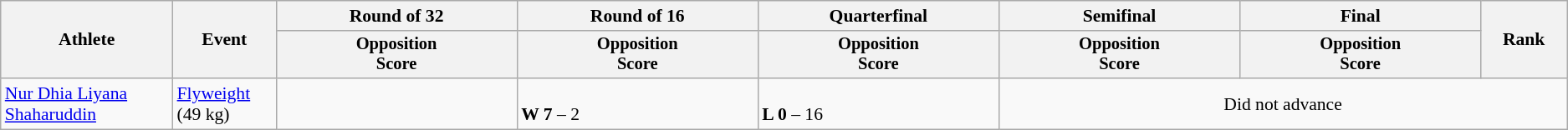<table class="wikitable" style="text-align:left; font-size:90%">
<tr>
<th rowspan=2 width="10%">Athlete</th>
<th rowspan=2 width="6%">Event</th>
<th width="14%">Round of 32</th>
<th width="14%">Round of 16</th>
<th width="14%">Quarterfinal</th>
<th width="14%">Semifinal</th>
<th width="14%">Final</th>
<th rowspan=2 width="5%">Rank</th>
</tr>
<tr style="font-size:95%">
<th>Opposition<br>Score</th>
<th>Opposition<br>Score</th>
<th>Opposition<br>Score</th>
<th>Opposition<br>Score</th>
<th>Opposition<br>Score</th>
</tr>
<tr>
<td><a href='#'>Nur Dhia Liyana Shaharuddin</a></td>
<td><a href='#'>Flyweight</a> (49 kg)</td>
<td></td>
<td><br><strong>W 7</strong> – 2</td>
<td><br><strong>L 0</strong> – 16</td>
<td colspan=3 align=center>Did not advance</td>
</tr>
</table>
